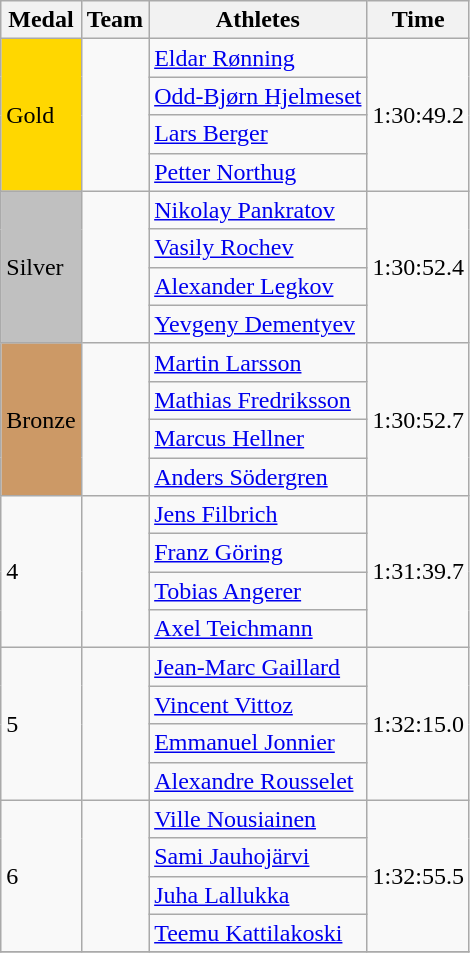<table class="wikitable">
<tr>
<th align=left>Medal</th>
<th>Team</th>
<th>Athletes</th>
<th align=Center>Time</th>
</tr>
<tr>
<td bgcolor="gold" align=left rowspan="4">Gold</td>
<td align=left rowspan="4"></td>
<td align=left><a href='#'>Eldar Rønning</a></td>
<td align=center rowspan="4">1:30:49.2</td>
</tr>
<tr>
<td align=left><a href='#'>Odd-Bjørn Hjelmeset</a></td>
</tr>
<tr>
<td align=left><a href='#'>Lars Berger</a></td>
</tr>
<tr>
<td align=left><a href='#'>Petter Northug</a></td>
</tr>
<tr>
<td bgcolor="silver" align=left rowspan="4">Silver</td>
<td align=left rowspan="4"></td>
<td align=left><a href='#'>Nikolay Pankratov</a></td>
<td align=center rowspan="4">1:30:52.4</td>
</tr>
<tr>
<td align=left><a href='#'>Vasily Rochev</a></td>
</tr>
<tr>
<td align=left><a href='#'>Alexander Legkov</a></td>
</tr>
<tr>
<td align=left><a href='#'>Yevgeny Dementyev</a></td>
</tr>
<tr>
<td bgcolor="CC9966" align=left rowspan="4">Bronze</td>
<td align=left rowspan="4"></td>
<td align=left><a href='#'>Martin Larsson</a></td>
<td align=center rowspan="4">1:30:52.7</td>
</tr>
<tr>
<td align=left><a href='#'>Mathias Fredriksson</a></td>
</tr>
<tr>
<td align=left><a href='#'>Marcus Hellner</a></td>
</tr>
<tr>
<td align=left><a href='#'>Anders Södergren</a></td>
</tr>
<tr>
<td align=left rowspan="4">4</td>
<td align=left rowspan="4"></td>
<td align=left><a href='#'>Jens Filbrich</a></td>
<td align=center rowspan="4">1:31:39.7</td>
</tr>
<tr>
<td align=left><a href='#'>Franz Göring</a></td>
</tr>
<tr>
<td align=left><a href='#'>Tobias Angerer</a></td>
</tr>
<tr>
<td align=left><a href='#'>Axel Teichmann</a></td>
</tr>
<tr>
<td align=left rowspan="4">5</td>
<td align=left rowspan="4"></td>
<td align=left><a href='#'>Jean-Marc Gaillard</a></td>
<td align=center rowspan="4">1:32:15.0</td>
</tr>
<tr>
<td align=left><a href='#'>Vincent Vittoz</a></td>
</tr>
<tr>
<td align=left><a href='#'>Emmanuel Jonnier</a></td>
</tr>
<tr>
<td align=left><a href='#'>Alexandre Rousselet</a></td>
</tr>
<tr>
<td align=left rowspan="4">6</td>
<td align=left rowspan="4"></td>
<td align=left><a href='#'>Ville Nousiainen</a></td>
<td align=center rowspan="4">1:32:55.5</td>
</tr>
<tr>
<td align=left><a href='#'>Sami Jauhojärvi</a></td>
</tr>
<tr>
<td align=left><a href='#'>Juha Lallukka</a></td>
</tr>
<tr>
<td align=left><a href='#'>Teemu Kattilakoski</a></td>
</tr>
<tr>
</tr>
</table>
